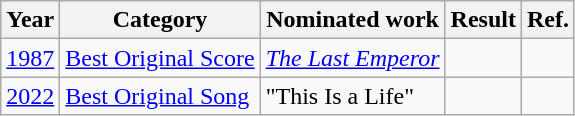<table class="wikitable">
<tr>
<th>Year</th>
<th>Category</th>
<th>Nominated work</th>
<th>Result</th>
<th>Ref.</th>
</tr>
<tr>
<td><a href='#'>1987</a></td>
<td><a href='#'>Best Original Score</a></td>
<td><em><a href='#'>The Last Emperor</a></em></td>
<td></td>
<td align="center"></td>
</tr>
<tr>
<td><a href='#'>2022</a></td>
<td><a href='#'>Best Original Song</a></td>
<td>"This Is a Life" </td>
<td></td>
<td align="center"></td>
</tr>
</table>
